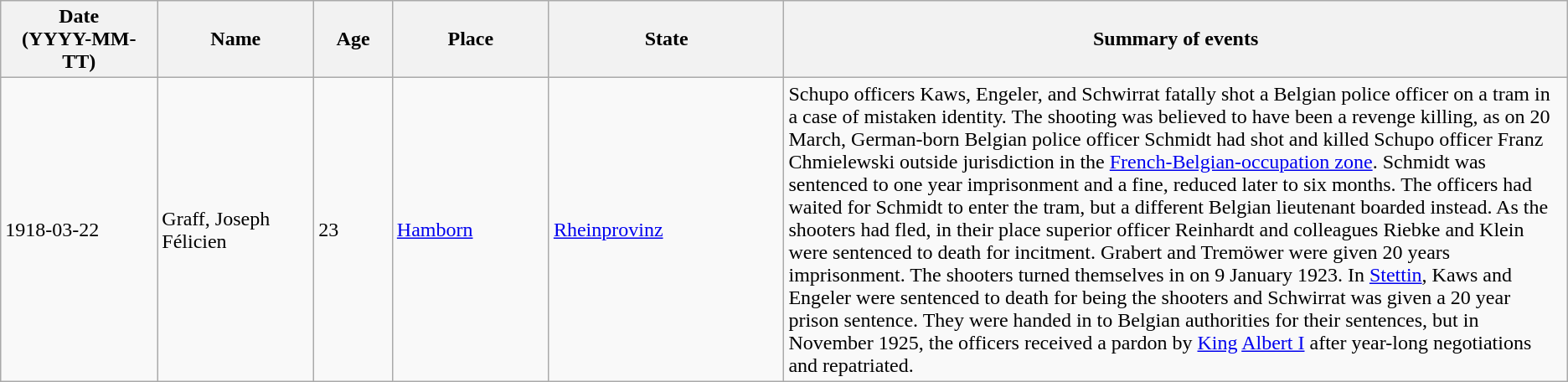<table class="wikitable sortable static-row-numbers static-row-header-text">
<tr>
<th style="width:10%;">Date<br>(YYYY-MM-TT)</th>
<th style="width:10%;">Name</th>
<th style="width:5%;">Age</th>
<th style="width:10%;">Place</th>
<th style="width:15%;">State</th>
<th style="width:50%;">Summary of events</th>
</tr>
<tr>
<td>1918-03-22</td>
<td>Graff, Joseph Félicien</td>
<td>23</td>
<td><a href='#'>Hamborn</a></td>
<td><a href='#'>Rheinprovinz</a></td>
<td>Schupo officers Kaws, Engeler, and Schwirrat fatally shot a Belgian police officer on a tram in a case of mistaken identity. The shooting was believed to have been a revenge killing, as on 20 March, German-born Belgian police officer Schmidt had shot and killed Schupo officer Franz Chmielewski outside jurisdiction in the <a href='#'>French-Belgian-occupation zone</a>. Schmidt was sentenced to one year imprisonment and a fine, reduced later to six months. The officers had waited for Schmidt to enter the tram, but a different Belgian lieutenant boarded instead. As the shooters had fled, in their place superior officer Reinhardt and colleagues Riebke and Klein were sentenced to death for incitment. Grabert and Tremöwer were given 20 years imprisonment. The shooters turned themselves in on 9 January 1923. In <a href='#'>Stettin</a>, Kaws and Engeler were sentenced to death for being the shooters and Schwirrat was given a 20 year prison sentence. They were handed in to Belgian authorities for their sentences, but in November 1925, the officers received a pardon by <a href='#'>King</a> <a href='#'>Albert I</a> after year-long negotiations and repatriated.</td>
</tr>
</table>
